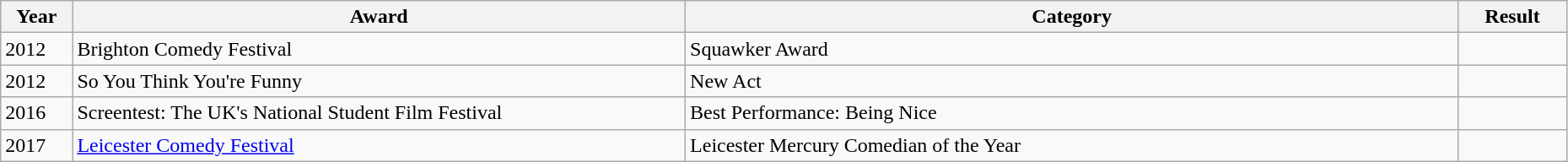<table class="wikitable sortable" width="98%">
<tr>
<th scope="col" width="2%">Year</th>
<th scope="col" width="23%">Award</th>
<th scope="col" width="29%">Category</th>
<th scope="col" width="4%">Result</th>
</tr>
<tr>
<td>2012</td>
<td>Brighton Comedy Festival</td>
<td>Squawker Award</td>
<td></td>
</tr>
<tr>
<td>2012</td>
<td>So You Think You're Funny</td>
<td>New Act</td>
<td></td>
</tr>
<tr>
<td>2016</td>
<td>Screentest: The UK's National Student Film Festival</td>
<td>Best Performance: Being Nice</td>
<td></td>
</tr>
<tr>
<td>2017</td>
<td><a href='#'>Leicester Comedy Festival</a></td>
<td>Leicester Mercury Comedian of the Year</td>
<td></td>
</tr>
</table>
